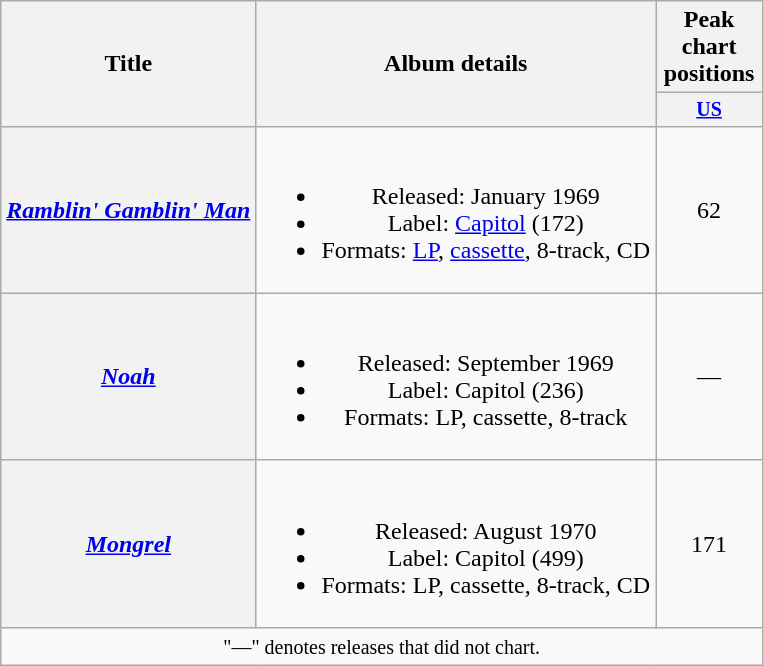<table class="wikitable plainrowheaders" style="text-align:center;">
<tr>
<th rowspan="2">Title</th>
<th rowspan="2">Album details</th>
<th colspan="1">Peak chart positions</th>
</tr>
<tr style="font-size:smaller;">
<th width="65"><a href='#'>US</a><br></th>
</tr>
<tr>
<th scope="row"><em><a href='#'>Ramblin' Gamblin' Man</a></em></th>
<td><br><ul><li>Released: January 1969</li><li>Label: <a href='#'>Capitol</a> (172)</li><li>Formats: <a href='#'>LP</a>, <a href='#'>cassette</a>, 8-track, CD</li></ul></td>
<td>62</td>
</tr>
<tr>
<th scope="row"><em><a href='#'>Noah</a></em></th>
<td><br><ul><li>Released: September 1969</li><li>Label: Capitol (236)</li><li>Formats: LP, cassette, 8-track</li></ul></td>
<td>—</td>
</tr>
<tr>
<th scope="row"><em><a href='#'>Mongrel</a></em></th>
<td><br><ul><li>Released: August 1970</li><li>Label: Capitol (499)</li><li>Formats: LP, cassette, 8-track, CD</li></ul></td>
<td>171</td>
</tr>
<tr>
<td colspan="3"><small>"—" denotes releases that did not chart.</small></td>
</tr>
</table>
